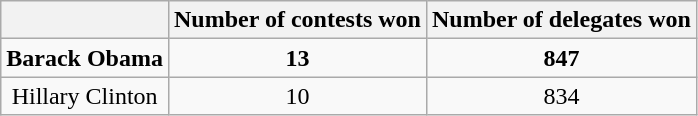<table class="wikitable sortable" style="text-align:center">
<tr>
<th></th>
<th>Number of contests won</th>
<th>Number of delegates won</th>
</tr>
<tr>
<td><strong>Barack Obama</strong></td>
<td><strong>13</strong></td>
<td><strong>847</strong></td>
</tr>
<tr>
<td>Hillary Clinton</td>
<td>10</td>
<td>834</td>
</tr>
</table>
